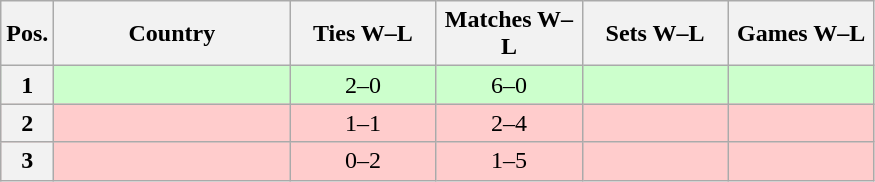<table class="wikitable nowrap" style=text-align:center>
<tr>
<th>Pos.</th>
<th width=150>Country</th>
<th width=90>Ties W–L</th>
<th width=90>Matches W–L</th>
<th width=90>Sets W–L</th>
<th width=90>Games W–L</th>
</tr>
<tr style=background:#ccffcc>
<th>1</th>
<td align=left><strong></strong></td>
<td>2–0</td>
<td>6–0</td>
<td></td>
<td></td>
</tr>
<tr style="background:#ffcccc;">
<th>2</th>
<td align=left><em></em></td>
<td>1–1</td>
<td>2–4</td>
<td></td>
<td></td>
</tr>
<tr style="background:#ffcccc;">
<th>3</th>
<td align=left><em></em></td>
<td>0–2</td>
<td>1–5</td>
<td></td>
<td></td>
</tr>
</table>
